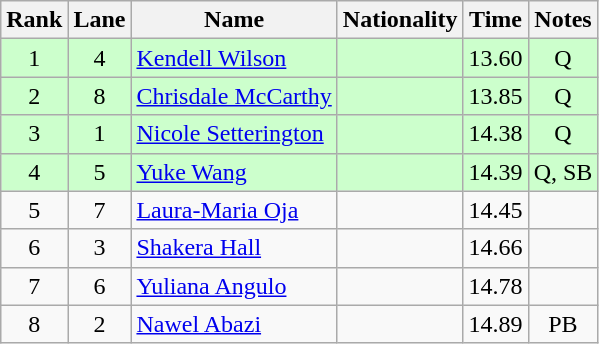<table class="wikitable sortable" style="text-align:center">
<tr>
<th>Rank</th>
<th>Lane</th>
<th>Name</th>
<th>Nationality</th>
<th>Time</th>
<th>Notes</th>
</tr>
<tr bgcolor=ccffcc>
<td align=center>1</td>
<td align=center>4</td>
<td align=left><a href='#'>Kendell Wilson</a></td>
<td align=left></td>
<td>13.60</td>
<td>Q</td>
</tr>
<tr bgcolor=ccffcc>
<td align=center>2</td>
<td align=center>8</td>
<td align=left><a href='#'>Chrisdale McCarthy</a></td>
<td align=left></td>
<td>13.85</td>
<td>Q</td>
</tr>
<tr bgcolor=ccffcc>
<td align=center>3</td>
<td align=center>1</td>
<td align=left><a href='#'>Nicole Setterington</a></td>
<td align=left></td>
<td>14.38</td>
<td>Q</td>
</tr>
<tr bgcolor=ccffcc>
<td align=center>4</td>
<td align=center>5</td>
<td align=left><a href='#'>Yuke Wang</a></td>
<td align=left></td>
<td>14.39</td>
<td>Q, SB</td>
</tr>
<tr>
<td align=center>5</td>
<td align=center>7</td>
<td align=left><a href='#'>Laura-Maria Oja</a></td>
<td align=left></td>
<td>14.45</td>
<td></td>
</tr>
<tr>
<td align=center>6</td>
<td align=center>3</td>
<td align=left><a href='#'>Shakera Hall</a></td>
<td align=left></td>
<td>14.66</td>
<td></td>
</tr>
<tr>
<td align=center>7</td>
<td align=center>6</td>
<td align=left><a href='#'>Yuliana Angulo</a></td>
<td align=left></td>
<td>14.78</td>
<td></td>
</tr>
<tr>
<td align=center>8</td>
<td align=center>2</td>
<td align=left><a href='#'>Nawel Abazi</a></td>
<td align=left></td>
<td>14.89</td>
<td>PB</td>
</tr>
</table>
